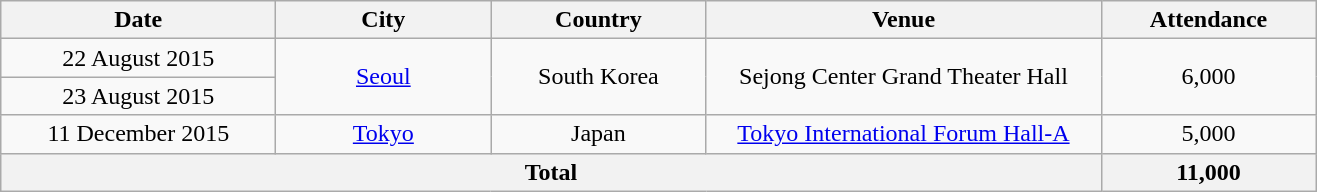<table class="wikitable" style="text-align:center;">
<tr>
<th scope="col" style="width:11em;">Date</th>
<th scope="col" style="width:8.5em;">City</th>
<th scope="col" style="width:8.5em;">Country</th>
<th scope="col" style="width:16em;">Venue</th>
<th scope="col" style="width:8.5em;">Attendance</th>
</tr>
<tr>
<td>22 August 2015</td>
<td rowspan="2"><a href='#'>Seoul</a></td>
<td rowspan="2">South Korea</td>
<td rowspan="2">Sejong Center Grand Theater Hall</td>
<td rowspan="2">6,000</td>
</tr>
<tr>
<td>23 August 2015</td>
</tr>
<tr>
<td>11 December 2015</td>
<td><a href='#'>Tokyo</a></td>
<td>Japan</td>
<td><a href='#'>Tokyo International Forum Hall-A</a></td>
<td>5,000</td>
</tr>
<tr>
<th colspan="4">Total</th>
<th>11,000</th>
</tr>
</table>
